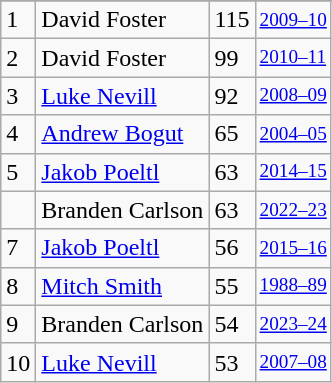<table class="wikitable">
<tr>
</tr>
<tr>
<td>1</td>
<td>David Foster</td>
<td>115</td>
<td style="font-size:80%;"><a href='#'>2009–10</a></td>
</tr>
<tr>
<td>2</td>
<td>David Foster</td>
<td>99</td>
<td style="font-size:80%;"><a href='#'>2010–11</a></td>
</tr>
<tr>
<td>3</td>
<td><a href='#'>Luke Nevill</a></td>
<td>92</td>
<td style="font-size:80%;"><a href='#'>2008–09</a></td>
</tr>
<tr>
<td>4</td>
<td><a href='#'>Andrew Bogut</a></td>
<td>65</td>
<td style="font-size:80%;"><a href='#'>2004–05</a></td>
</tr>
<tr>
<td>5</td>
<td><a href='#'>Jakob Poeltl</a></td>
<td>63</td>
<td style="font-size:80%;"><a href='#'>2014–15</a></td>
</tr>
<tr>
<td></td>
<td>Branden Carlson</td>
<td>63</td>
<td style="font-size:80%;"><a href='#'>2022–23</a></td>
</tr>
<tr>
<td>7</td>
<td><a href='#'>Jakob Poeltl</a></td>
<td>56</td>
<td style="font-size:80%;"><a href='#'>2015–16</a></td>
</tr>
<tr>
<td>8</td>
<td><a href='#'>Mitch Smith</a></td>
<td>55</td>
<td style="font-size:80%;"><a href='#'>1988–89</a></td>
</tr>
<tr>
<td>9</td>
<td>Branden Carlson</td>
<td>54</td>
<td style="font-size:80%;"><a href='#'>2023–24</a></td>
</tr>
<tr>
<td>10</td>
<td><a href='#'>Luke Nevill</a></td>
<td>53</td>
<td style="font-size:80%;"><a href='#'>2007–08</a></td>
</tr>
</table>
